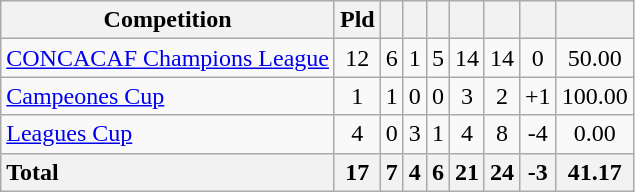<table class="wikitable sortable" style="text-align:center;">
<tr>
<th>Competition</th>
<th>Pld</th>
<th></th>
<th></th>
<th></th>
<th></th>
<th></th>
<th></th>
<th></th>
</tr>
<tr>
<td style="text-align:left;"><a href='#'>CONCACAF Champions League</a></td>
<td>12</td>
<td>6</td>
<td>1</td>
<td>5</td>
<td>14</td>
<td>14</td>
<td>0</td>
<td>50.00</td>
</tr>
<tr>
<td style="text-align:left;"><a href='#'>Campeones Cup</a></td>
<td>1</td>
<td>1</td>
<td>0</td>
<td>0</td>
<td>3</td>
<td>2</td>
<td>+1</td>
<td>100.00</td>
</tr>
<tr>
<td style="text-align:left;"><a href='#'>Leagues Cup</a></td>
<td>4</td>
<td>0</td>
<td>3</td>
<td>1</td>
<td>4</td>
<td>8</td>
<td>-4</td>
<td>0.00</td>
</tr>
<tr>
<th style="text-align:left;"><strong>Total</strong></th>
<th><strong>17</strong></th>
<th><strong>7</strong></th>
<th><strong>4</strong></th>
<th><strong>6</strong></th>
<th><strong>21</strong></th>
<th><strong>24</strong></th>
<th><strong>-3</strong></th>
<th>41.17</th>
</tr>
</table>
